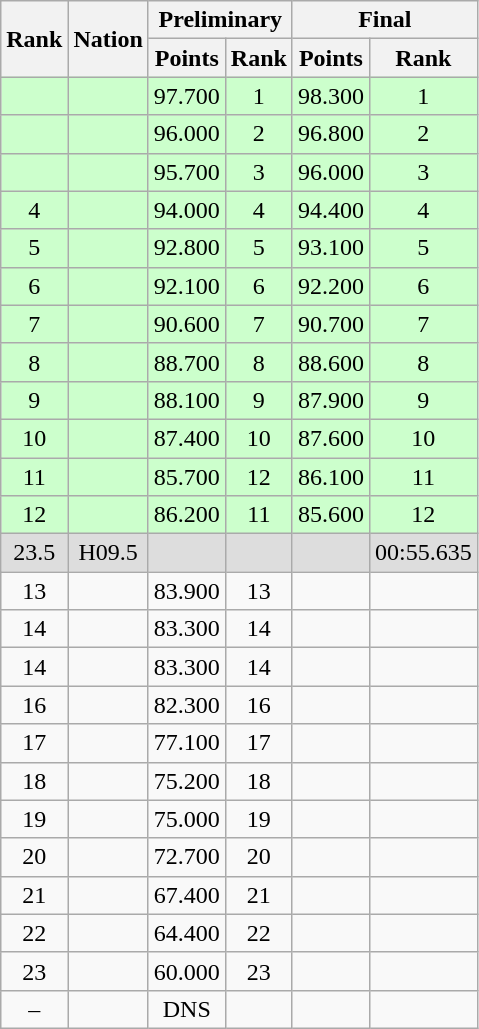<table class="wikitable" style="text-align:center">
<tr>
<th rowspan="2">Rank</th>
<th rowspan="2">Nation</th>
<th colspan="2">Preliminary</th>
<th colspan="2">Final</th>
</tr>
<tr>
<th>Points</th>
<th>Rank</th>
<th>Points</th>
<th>Rank</th>
</tr>
<tr bgcolor=ccffcc>
<td></td>
<td align=left></td>
<td>97.700</td>
<td>1</td>
<td>98.300</td>
<td>1</td>
</tr>
<tr bgcolor=ccffcc>
<td></td>
<td align=left></td>
<td>96.000</td>
<td>2</td>
<td>96.800</td>
<td>2</td>
</tr>
<tr bgcolor=ccffcc>
<td></td>
<td align=left></td>
<td>95.700</td>
<td>3</td>
<td>96.000</td>
<td>3</td>
</tr>
<tr bgcolor=ccffcc>
<td>4</td>
<td align=left></td>
<td>94.000</td>
<td>4</td>
<td>94.400</td>
<td>4</td>
</tr>
<tr bgcolor=ccffcc>
<td>5</td>
<td align=left></td>
<td>92.800</td>
<td>5</td>
<td>93.100</td>
<td>5</td>
</tr>
<tr bgcolor=ccffcc>
<td>6</td>
<td align=left></td>
<td>92.100</td>
<td>6</td>
<td>92.200</td>
<td>6</td>
</tr>
<tr bgcolor=ccffcc>
<td>7</td>
<td align=left></td>
<td>90.600</td>
<td>7</td>
<td>90.700</td>
<td>7</td>
</tr>
<tr bgcolor=ccffcc>
<td>8</td>
<td align=left></td>
<td>88.700</td>
<td>8</td>
<td>88.600</td>
<td>8</td>
</tr>
<tr bgcolor=ccffcc>
<td>9</td>
<td align=left></td>
<td>88.100</td>
<td>9</td>
<td>87.900</td>
<td>9</td>
</tr>
<tr bgcolor=ccffcc>
<td>10</td>
<td align=left></td>
<td>87.400</td>
<td>10</td>
<td>87.600</td>
<td>10</td>
</tr>
<tr bgcolor=ccffcc>
<td>11</td>
<td align=left></td>
<td>85.700</td>
<td>12</td>
<td>86.100</td>
<td>11</td>
</tr>
<tr bgcolor=ccffcc>
<td>12</td>
<td align=left></td>
<td>86.200</td>
<td>11</td>
<td>85.600</td>
<td>12</td>
</tr>
<tr bgcolor=#DDDDDD>
<td><span>23.5</span></td>
<td><span>H09.5</span></td>
<td></td>
<td></td>
<td></td>
<td><span>00:55.635</span></td>
</tr>
<tr>
<td>13</td>
<td align=left></td>
<td>83.900</td>
<td>13</td>
<td></td>
<td></td>
</tr>
<tr>
<td>14</td>
<td align=left></td>
<td>83.300</td>
<td>14</td>
<td></td>
<td></td>
</tr>
<tr>
<td>14</td>
<td align=left></td>
<td>83.300</td>
<td>14</td>
<td></td>
<td></td>
</tr>
<tr>
<td>16</td>
<td align=left></td>
<td>82.300</td>
<td>16</td>
<td></td>
<td></td>
</tr>
<tr>
<td>17</td>
<td align=left></td>
<td>77.100</td>
<td>17</td>
<td></td>
<td></td>
</tr>
<tr>
<td>18</td>
<td align=left></td>
<td>75.200</td>
<td>18</td>
<td></td>
<td></td>
</tr>
<tr>
<td>19</td>
<td align=left></td>
<td>75.000</td>
<td>19</td>
<td></td>
<td></td>
</tr>
<tr>
<td>20</td>
<td align=left></td>
<td>72.700</td>
<td>20</td>
<td></td>
<td></td>
</tr>
<tr>
<td>21</td>
<td align=left></td>
<td>67.400</td>
<td>21</td>
<td></td>
<td></td>
</tr>
<tr>
<td>22</td>
<td align=left></td>
<td>64.400</td>
<td>22</td>
<td></td>
<td></td>
</tr>
<tr>
<td>23</td>
<td align=left></td>
<td>60.000</td>
<td>23</td>
<td></td>
<td></td>
</tr>
<tr>
<td>–</td>
<td align=left></td>
<td>DNS</td>
<td></td>
<td></td>
<td></td>
</tr>
</table>
